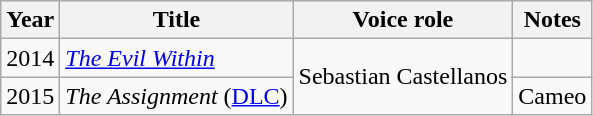<table class="wikitable sortable">
<tr>
<th>Year</th>
<th>Title</th>
<th>Voice role</th>
<th class="unsortable">Notes</th>
</tr>
<tr>
<td>2014</td>
<td><em><a href='#'>The Evil Within</a></em></td>
<td rowspan="2">Sebastian Castellanos</td>
<td></td>
</tr>
<tr>
<td>2015</td>
<td><em>The Assignment</em> (<a href='#'>DLC</a>)</td>
<td>Cameo</td>
</tr>
</table>
